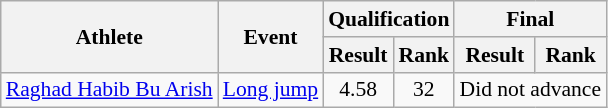<table class="wikitable" style="font-size:90%; text-align:center">
<tr>
<th rowspan="2">Athlete</th>
<th rowspan="2">Event</th>
<th colspan="2">Qualification</th>
<th colspan="2">Final</th>
</tr>
<tr>
<th>Result</th>
<th>Rank</th>
<th>Result</th>
<th>Rank</th>
</tr>
<tr>
<td align="left"><a href='#'>Raghad Habib Bu Arish</a></td>
<td align="left"><a href='#'>Long jump</a></td>
<td>4.58</td>
<td>32</td>
<td colspan="2">Did not advance</td>
</tr>
</table>
